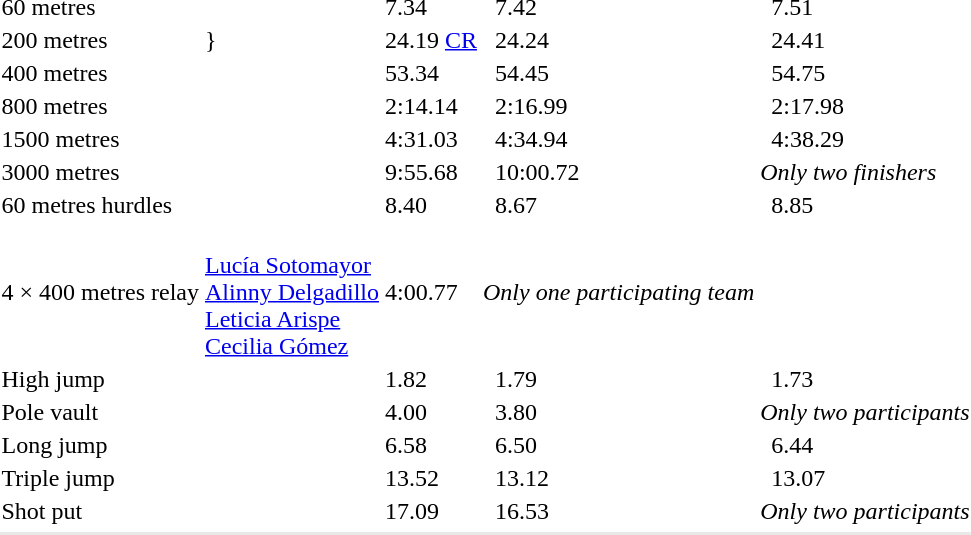<table>
<tr>
<td>60 metres</td>
<td></td>
<td>7.34</td>
<td></td>
<td>7.42 </td>
<td></td>
<td>7.51</td>
</tr>
<tr>
<td>200 metres</td>
<td>}</td>
<td>24.19 <a href='#'>CR</a></td>
<td></td>
<td>24.24</td>
<td></td>
<td>24.41 </td>
</tr>
<tr>
<td>400 metres</td>
<td></td>
<td>53.34</td>
<td></td>
<td>54.45 </td>
<td></td>
<td>54.75</td>
</tr>
<tr>
<td>800 metres</td>
<td></td>
<td>2:14.14</td>
<td></td>
<td>2:16.99</td>
<td></td>
<td>2:17.98</td>
</tr>
<tr>
<td>1500 metres</td>
<td></td>
<td>4:31.03 </td>
<td></td>
<td>4:34.94</td>
<td></td>
<td>4:38.29</td>
</tr>
<tr>
<td>3000 metres</td>
<td></td>
<td>9:55.68</td>
<td></td>
<td>10:00.72</td>
<td colspan=2><em>Only two finishers</em></td>
</tr>
<tr>
<td>60 metres hurdles</td>
<td></td>
<td>8.40 </td>
<td></td>
<td>8.67</td>
<td></td>
<td>8.85</td>
</tr>
<tr>
<td>4 × 400 metres relay</td>
<td><br><a href='#'>Lucía Sotomayor</a><br><a href='#'>Alinny Delgadillo</a><br><a href='#'>Leticia Arispe</a><br><a href='#'>Cecilia Gómez</a></td>
<td>4:00.77</td>
<td colspan=2><em>Only one participating team</em></td>
<td colspan=2></td>
</tr>
<tr>
<td>High jump</td>
<td></td>
<td>1.82</td>
<td></td>
<td>1.79 </td>
<td></td>
<td>1.73</td>
</tr>
<tr>
<td>Pole vault</td>
<td></td>
<td>4.00 </td>
<td></td>
<td>3.80</td>
<td colspan=2><em>Only two participants</em></td>
</tr>
<tr>
<td>Long jump</td>
<td></td>
<td>6.58 </td>
<td></td>
<td>6.50</td>
<td></td>
<td>6.44</td>
</tr>
<tr>
<td>Triple jump</td>
<td></td>
<td>13.52 </td>
<td></td>
<td>13.12</td>
<td></td>
<td>13.07 </td>
</tr>
<tr>
<td>Shot put</td>
<td></td>
<td>17.09</td>
<td></td>
<td>16.53</td>
<td colspan=2><em>Only two participants</em></td>
</tr>
<tr>
</tr>
<tr bgcolor= e8e8e8>
<td colspan=7></td>
</tr>
</table>
